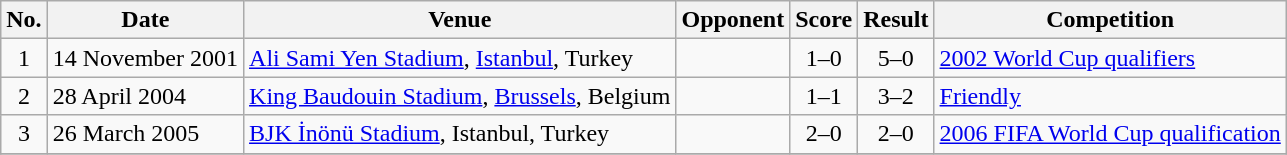<table class="wikitable sortable">
<tr>
<th scope="col">No.</th>
<th scope="col">Date</th>
<th scope="col">Venue</th>
<th scope="col">Opponent</th>
<th scope="col">Score</th>
<th scope="col">Result</th>
<th scope="col">Competition</th>
</tr>
<tr>
<td align="center">1</td>
<td>14 November 2001</td>
<td><a href='#'>Ali Sami Yen Stadium</a>, <a href='#'>Istanbul</a>, Turkey</td>
<td></td>
<td align="center">1–0</td>
<td align="center">5–0</td>
<td><a href='#'>2002 World Cup qualifiers</a></td>
</tr>
<tr>
<td align="center">2</td>
<td>28 April 2004</td>
<td><a href='#'>King Baudouin Stadium</a>, <a href='#'>Brussels</a>, Belgium</td>
<td></td>
<td align="center">1–1</td>
<td align="center">3–2</td>
<td><a href='#'>Friendly</a></td>
</tr>
<tr>
<td align="center">3</td>
<td>26 March 2005</td>
<td><a href='#'>BJK İnönü Stadium</a>, Istanbul, Turkey</td>
<td></td>
<td align="center">2–0</td>
<td align="center">2–0</td>
<td><a href='#'>2006 FIFA World Cup qualification</a></td>
</tr>
<tr>
</tr>
</table>
